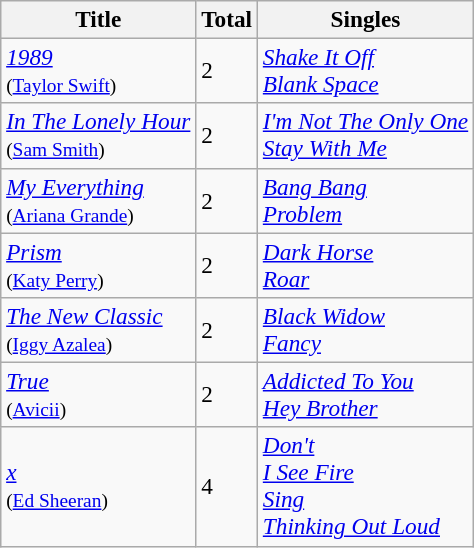<table class="wikitable sortable" style="font-size:97%;">
<tr>
<th>Title</th>
<th>Total</th>
<th>Singles</th>
</tr>
<tr>
<td><em><a href='#'>1989</a></em><br><small>(<a href='#'>Taylor Swift</a>)</small></td>
<td>2</td>
<td><em><a href='#'>Shake It Off</a><br><a href='#'>Blank Space</a></em></td>
</tr>
<tr>
<td><em><a href='#'>In The Lonely Hour</a></em><br><small>(<a href='#'>Sam Smith</a>)</small></td>
<td>2</td>
<td><em><a href='#'>I'm Not The Only One</a><br><a href='#'>Stay With Me</a></em></td>
</tr>
<tr>
<td><em><a href='#'>My Everything</a></em><br><small>(<a href='#'>Ariana Grande</a>)</small></td>
<td>2</td>
<td><em><a href='#'>Bang Bang</a><br><a href='#'>Problem</a></em></td>
</tr>
<tr>
<td><em><a href='#'>Prism</a></em><br><small>(<a href='#'>Katy Perry</a>)</small></td>
<td>2</td>
<td><em><a href='#'>Dark Horse</a><br><a href='#'>Roar</a></em></td>
</tr>
<tr>
<td><em><a href='#'>The New Classic</a></em><br><small>(<a href='#'>Iggy Azalea</a>)</small></td>
<td>2</td>
<td><em><a href='#'>Black Widow</a><br><a href='#'>Fancy</a></em></td>
</tr>
<tr>
<td><em><a href='#'>True</a></em><br><small>(<a href='#'>Avicii</a>)</small></td>
<td>2</td>
<td><em><a href='#'>Addicted To You</a><br><a href='#'>Hey Brother</a></em></td>
</tr>
<tr>
<td><em><a href='#'>x</a></em><br><small>(<a href='#'>Ed Sheeran</a>)</small></td>
<td>4</td>
<td><em><a href='#'>Don't</a><br><a href='#'>I See Fire</a><br><a href='#'>Sing</a><br><a href='#'>Thinking Out Loud</a></em></td>
</tr>
</table>
